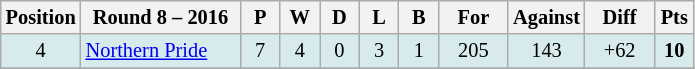<table class="wikitable" style="text-align:center; font-size:85%;">
<tr>
<th width=40 abbr="Position">Position</th>
<th width=100>Round 8 – 2016</th>
<th width=20 abbr="Played">P</th>
<th width=20 abbr="Won">W</th>
<th width=20 abbr="Drawn">D</th>
<th width=20 abbr="Lost">L</th>
<th width=20 abbr="Bye">B</th>
<th width=40 abbr="Points for">For</th>
<th width=40 abbr="Points against">Against</th>
<th width=40 abbr="Points difference">Diff</th>
<th width=20 abbr="Points">Pts</th>
</tr>
<tr style="background: #d7ebed;">
<td>4</td>
<td style="text-align:left;"> <a href='#'>Northern Pride</a></td>
<td>7</td>
<td>4</td>
<td>0</td>
<td>3</td>
<td>1</td>
<td>205</td>
<td>143</td>
<td>+62</td>
<td><strong>10</strong></td>
</tr>
<tr>
</tr>
</table>
